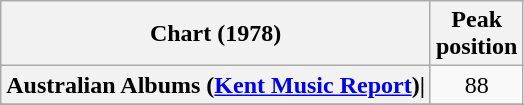<table class="wikitable sortable plainrowheaders" style="text-align:center">
<tr>
<th>Chart (1978)</th>
<th>Peak<br>position</th>
</tr>
<tr>
<th scope="row">Australian Albums (<a href='#'>Kent Music Report</a>)|</th>
<td>88</td>
</tr>
<tr>
</tr>
<tr>
</tr>
<tr>
</tr>
<tr>
</tr>
</table>
